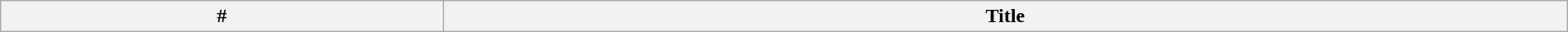<table class="wikitable plainrowheaders" style="width:100%;">
<tr>
<th>#</th>
<th>Title<br></th>
</tr>
</table>
